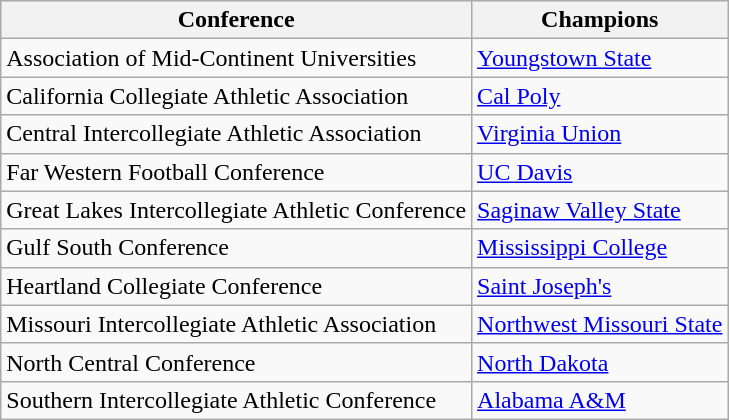<table class="wikitable">
<tr>
<th>Conference</th>
<th>Champions</th>
</tr>
<tr>
<td>Association of Mid-Continent Universities</td>
<td><a href='#'>Youngstown State</a></td>
</tr>
<tr>
<td>California Collegiate Athletic Association</td>
<td><a href='#'>Cal Poly</a></td>
</tr>
<tr>
<td>Central Intercollegiate Athletic Association</td>
<td><a href='#'>Virginia Union</a></td>
</tr>
<tr>
<td>Far Western Football Conference</td>
<td><a href='#'>UC Davis</a></td>
</tr>
<tr>
<td>Great Lakes Intercollegiate Athletic Conference</td>
<td><a href='#'>Saginaw Valley State</a></td>
</tr>
<tr>
<td>Gulf South Conference</td>
<td><a href='#'>Mississippi College</a></td>
</tr>
<tr>
<td>Heartland Collegiate Conference</td>
<td><a href='#'>Saint Joseph's</a></td>
</tr>
<tr>
<td>Missouri Intercollegiate Athletic Association</td>
<td><a href='#'>Northwest Missouri State</a></td>
</tr>
<tr>
<td>North Central Conference</td>
<td><a href='#'>North Dakota</a></td>
</tr>
<tr>
<td>Southern Intercollegiate Athletic Conference</td>
<td><a href='#'>Alabama A&M</a></td>
</tr>
</table>
